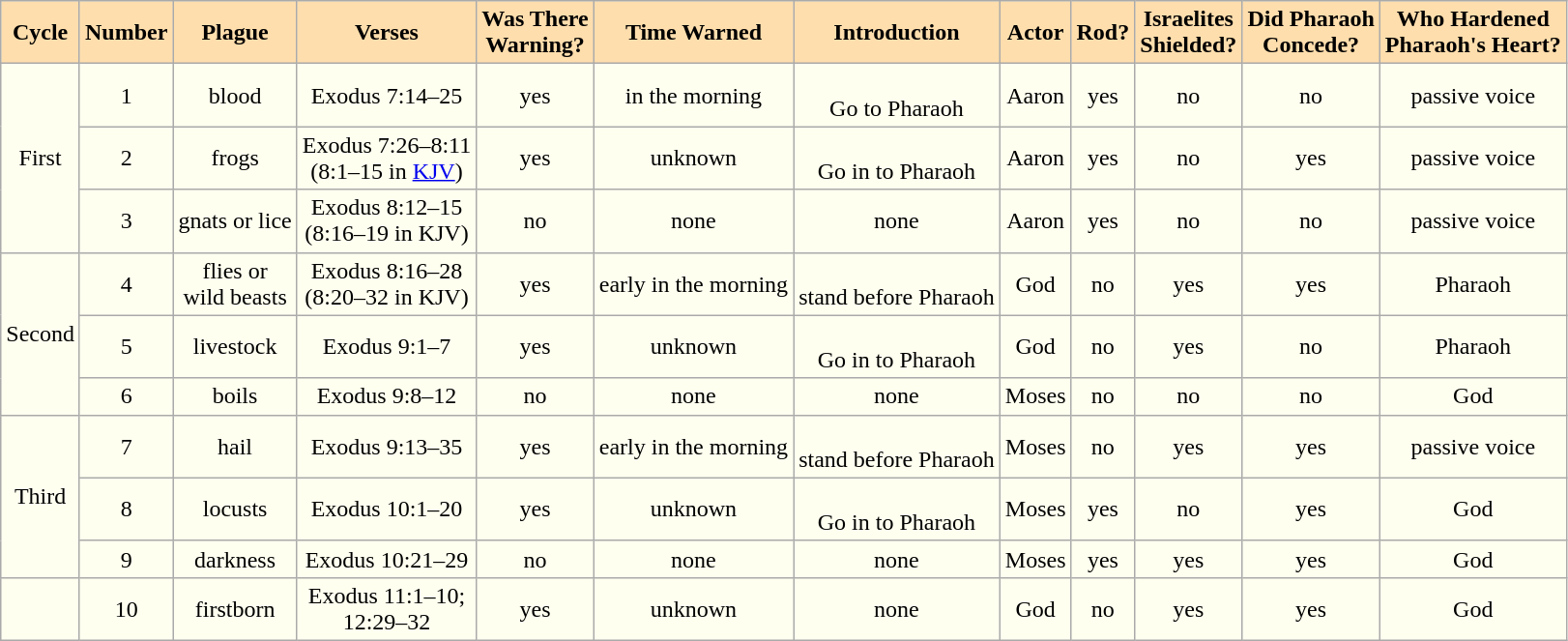<table class="wikitable" style="background:Ivory; text-align:center">
<tr>
<th style="background:Navajowhite;">Cycle</th>
<th style="background:Navajowhite;">Number</th>
<th style="background:Navajowhite;">Plague</th>
<th style="background:Navajowhite;">Verses</th>
<th style="background:Navajowhite;">Was There<br>Warning?</th>
<th style="background:Navajowhite;">Time Warned</th>
<th style="background:Navajowhite;">Introduction</th>
<th style="background:Navajowhite;">Actor</th>
<th style="background:Navajowhite;">Rod?</th>
<th style="background:Navajowhite;">Israelites<br>Shielded?</th>
<th style="background:Navajowhite;">Did Pharaoh<br>Concede?</th>
<th style="background:Navajowhite;">Who Hardened<br>Pharaoh's Heart?</th>
</tr>
<tr>
<td rowspan=3>First</td>
<td>1</td>
<td>blood</td>
<td>Exodus 7:14–25</td>
<td>yes</td>
<td>in the morning</td>
<td><br>Go to Pharaoh</td>
<td>Aaron</td>
<td>yes</td>
<td>no</td>
<td>no</td>
<td>passive voice</td>
</tr>
<tr>
<td>2</td>
<td>frogs</td>
<td>Exodus 7:26–8:11<br>(8:1–15 in <a href='#'>KJV</a>)</td>
<td>yes</td>
<td>unknown</td>
<td><br>Go in to Pharaoh</td>
<td>Aaron</td>
<td>yes</td>
<td>no</td>
<td>yes</td>
<td>passive voice</td>
</tr>
<tr>
<td>3</td>
<td>gnats or lice</td>
<td>Exodus 8:12–15<br>(8:16–19 in KJV)</td>
<td>no</td>
<td>none</td>
<td>none</td>
<td>Aaron</td>
<td>yes</td>
<td>no</td>
<td>no</td>
<td>passive voice</td>
</tr>
<tr>
<td rowspan=3>Second</td>
<td>4</td>
<td>flies or<br>wild beasts</td>
<td>Exodus 8:16–28<br>(8:20–32 in KJV)</td>
<td>yes</td>
<td>early in the morning</td>
<td><br>stand before Pharaoh</td>
<td>God</td>
<td>no</td>
<td>yes</td>
<td>yes</td>
<td>Pharaoh</td>
</tr>
<tr>
<td>5</td>
<td>livestock</td>
<td>Exodus 9:1–7</td>
<td>yes</td>
<td>unknown</td>
<td><br>Go in to Pharaoh</td>
<td>God</td>
<td>no</td>
<td>yes</td>
<td>no</td>
<td>Pharaoh</td>
</tr>
<tr>
<td>6</td>
<td>boils</td>
<td>Exodus 9:8–12</td>
<td>no</td>
<td>none</td>
<td>none</td>
<td>Moses</td>
<td>no</td>
<td>no</td>
<td>no</td>
<td>God</td>
</tr>
<tr>
<td rowspan=3>Third</td>
<td>7</td>
<td>hail</td>
<td>Exodus 9:13–35</td>
<td>yes</td>
<td>early in the morning</td>
<td><br>stand before Pharaoh</td>
<td>Moses</td>
<td>no</td>
<td>yes</td>
<td>yes</td>
<td>passive voice</td>
</tr>
<tr>
<td>8</td>
<td>locusts</td>
<td>Exodus 10:1–20</td>
<td>yes</td>
<td>unknown</td>
<td><br>Go in to Pharaoh</td>
<td>Moses</td>
<td>yes</td>
<td>no</td>
<td>yes</td>
<td>God</td>
</tr>
<tr>
<td>9</td>
<td>darkness</td>
<td>Exodus 10:21–29</td>
<td>no</td>
<td>none</td>
<td>none</td>
<td>Moses</td>
<td>yes</td>
<td>yes</td>
<td>yes</td>
<td>God</td>
</tr>
<tr>
<td></td>
<td>10</td>
<td>firstborn</td>
<td>Exodus 11:1–10;<br>12:29–32</td>
<td>yes</td>
<td>unknown</td>
<td>none</td>
<td>God</td>
<td>no</td>
<td>yes</td>
<td>yes</td>
<td>God</td>
</tr>
</table>
